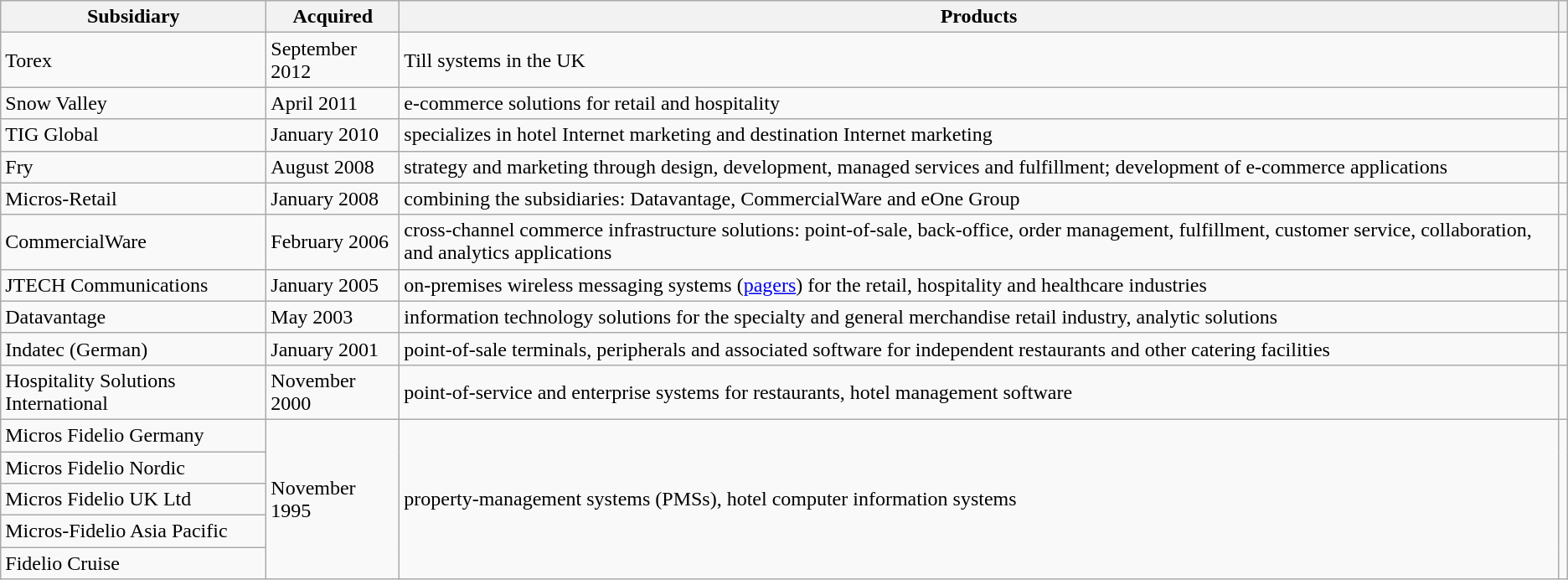<table class="wikitable">
<tr>
<th>Subsidiary</th>
<th>Acquired</th>
<th>Products</th>
<th></th>
</tr>
<tr>
<td>Torex</td>
<td>September 2012</td>
<td>Till systems in the UK</td>
<td></td>
</tr>
<tr>
<td>Snow Valley</td>
<td>April 2011</td>
<td>e-commerce solutions for retail and hospitality</td>
<td></td>
</tr>
<tr>
<td>TIG Global</td>
<td>January 2010</td>
<td>specializes in hotel Internet marketing and destination Internet marketing</td>
<td></td>
</tr>
<tr>
<td>Fry</td>
<td>August 2008</td>
<td>strategy and marketing through design, development, managed services and fulfillment; development of e-commerce applications</td>
<td></td>
</tr>
<tr>
<td>Micros-Retail</td>
<td>January 2008</td>
<td>combining the subsidiaries: Datavantage, CommercialWare and eOne Group</td>
<td></td>
</tr>
<tr>
<td>CommercialWare</td>
<td>February 2006</td>
<td>cross-channel commerce infrastructure solutions: point-of-sale, back-office, order management, fulfillment, customer service, collaboration, and analytics applications</td>
<td></td>
</tr>
<tr>
<td>JTECH Communications</td>
<td>January 2005</td>
<td>on-premises wireless messaging systems (<a href='#'>pagers</a>) for the retail, hospitality and healthcare industries</td>
<td></td>
</tr>
<tr>
<td>Datavantage</td>
<td>May 2003</td>
<td>information technology solutions for the specialty and general merchandise retail industry, analytic solutions</td>
<td></td>
</tr>
<tr>
<td>Indatec (German)</td>
<td>January 2001</td>
<td>point-of-sale terminals, peripherals and associated software for independent restaurants and other catering facilities</td>
<td></td>
</tr>
<tr>
<td>Hospitality Solutions International</td>
<td>November 2000</td>
<td>point-of-service and enterprise systems for restaurants, hotel management software</td>
<td></td>
</tr>
<tr>
<td>Micros Fidelio Germany</td>
<td rowspan=5>November 1995</td>
<td rowspan=5>property-management systems (PMSs), hotel computer information systems</td>
<td rowspan=5></td>
</tr>
<tr>
<td>Micros Fidelio Nordic</td>
</tr>
<tr>
<td>Micros Fidelio UK Ltd</td>
</tr>
<tr>
<td>Micros-Fidelio Asia Pacific</td>
</tr>
<tr>
<td>Fidelio Cruise</td>
</tr>
</table>
